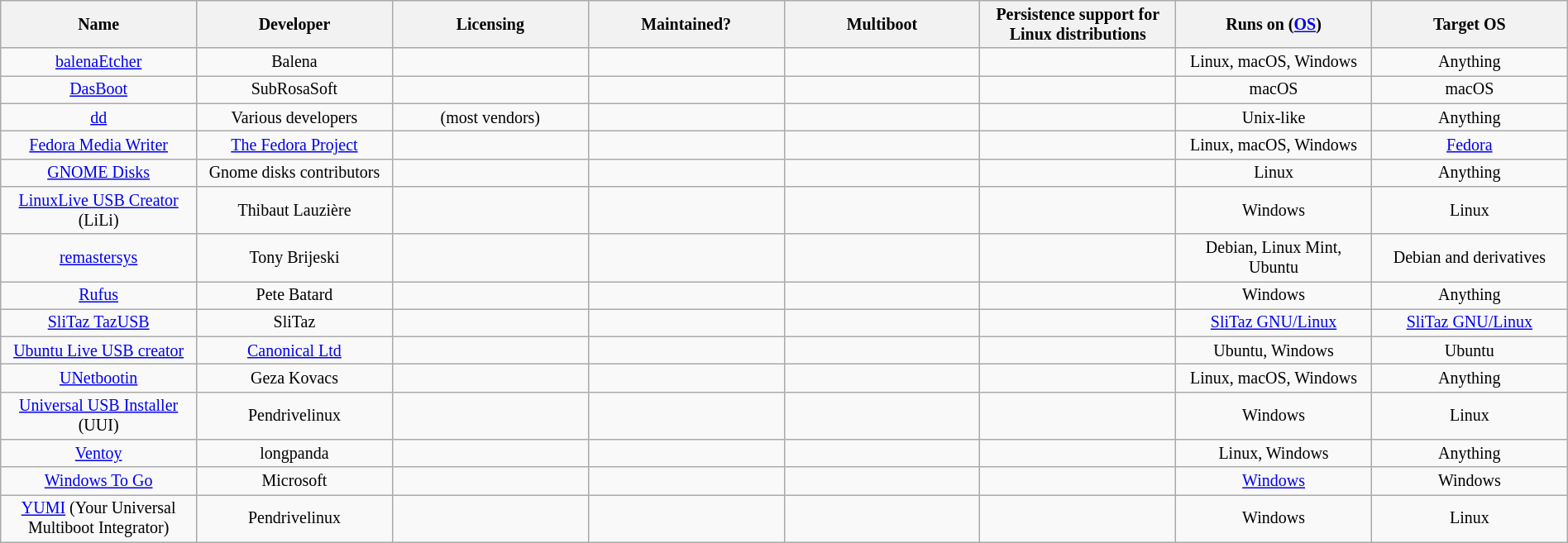<table class="wikitable sortable" style="width: 100%; text-align: center; font-size: smaller; table-layout:fixed">
<tr>
<th scope=col>Name</th>
<th scope=col>Developer</th>
<th scope=col>Licensing</th>
<th scope=col>Maintained?</th>
<th scope=col>Multiboot</th>
<th scope=col>Persistence support for Linux distributions</th>
<th scope=col>Runs on (<a href='#'>OS</a>)</th>
<th scope=col>Target OS</th>
</tr>
<tr>
<td><a href='#'>balenaEtcher</a></td>
<td>Balena</td>
<td></td>
<td></td>
<td></td>
<td></td>
<td>Linux, macOS, Windows</td>
<td>Anything</td>
</tr>
<tr>
<td><a href='#'>DasBoot</a></td>
<td>SubRosaSoft</td>
<td></td>
<td></td>
<td></td>
<td></td>
<td>macOS</td>
<td>macOS</td>
</tr>
<tr>
<td><a href='#'>dd</a></td>
<td>Various developers</td>
<td> (most vendors)</td>
<td></td>
<td></td>
<td></td>
<td>Unix-like</td>
<td>Anything</td>
</tr>
<tr>
<td><a href='#'>Fedora Media Writer</a></td>
<td><a href='#'>The Fedora Project</a></td>
<td></td>
<td></td>
<td></td>
<td></td>
<td>Linux, macOS, Windows</td>
<td><a href='#'>Fedora</a></td>
</tr>
<tr>
<td><a href='#'>GNOME Disks</a></td>
<td>Gnome disks contributors</td>
<td></td>
<td></td>
<td></td>
<td></td>
<td>Linux</td>
<td>Anything</td>
</tr>
<tr>
<td><a href='#'>LinuxLive USB Creator</a> (LiLi)</td>
<td>Thibaut Lauzière</td>
<td></td>
<td></td>
<td></td>
<td></td>
<td>Windows</td>
<td>Linux</td>
</tr>
<tr>
<td><a href='#'>remastersys</a></td>
<td>Tony Brijeski</td>
<td></td>
<td></td>
<td></td>
<td></td>
<td>Debian, Linux Mint, Ubuntu</td>
<td>Debian and derivatives</td>
</tr>
<tr>
<td><a href='#'>Rufus</a></td>
<td>Pete Batard</td>
<td></td>
<td></td>
<td></td>
<td></td>
<td>Windows</td>
<td>Anything</td>
</tr>
<tr>
<td><a href='#'>SliTaz TazUSB</a></td>
<td>SliTaz</td>
<td></td>
<td></td>
<td></td>
<td></td>
<td><a href='#'>SliTaz GNU/Linux</a></td>
<td><a href='#'>SliTaz GNU/Linux</a></td>
</tr>
<tr>
<td><a href='#'>Ubuntu Live USB creator</a></td>
<td><a href='#'>Canonical Ltd</a></td>
<td></td>
<td></td>
<td></td>
<td></td>
<td>Ubuntu, Windows</td>
<td>Ubuntu</td>
</tr>
<tr>
<td><a href='#'>UNetbootin</a></td>
<td>Geza Kovacs</td>
<td></td>
<td></td>
<td></td>
<td></td>
<td>Linux, macOS, Windows</td>
<td>Anything</td>
</tr>
<tr>
<td><a href='#'>Universal USB Installer</a> (UUI)</td>
<td>Pendrivelinux</td>
<td></td>
<td></td>
<td></td>
<td></td>
<td>Windows</td>
<td>Linux</td>
</tr>
<tr>
<td><a href='#'>Ventoy</a></td>
<td>longpanda</td>
<td></td>
<td></td>
<td></td>
<td></td>
<td>Linux, Windows</td>
<td>Anything</td>
</tr>
<tr>
<td><a href='#'>Windows To Go</a></td>
<td>Microsoft</td>
<td></td>
<td></td>
<td></td>
<td></td>
<td><a href='#'>Windows</a></td>
<td>Windows</td>
</tr>
<tr>
<td><a href='#'>YUMI</a> (Your Universal Multiboot Integrator)</td>
<td>Pendrivelinux</td>
<td></td>
<td></td>
<td></td>
<td></td>
<td>Windows</td>
<td>Linux</td>
</tr>
</table>
